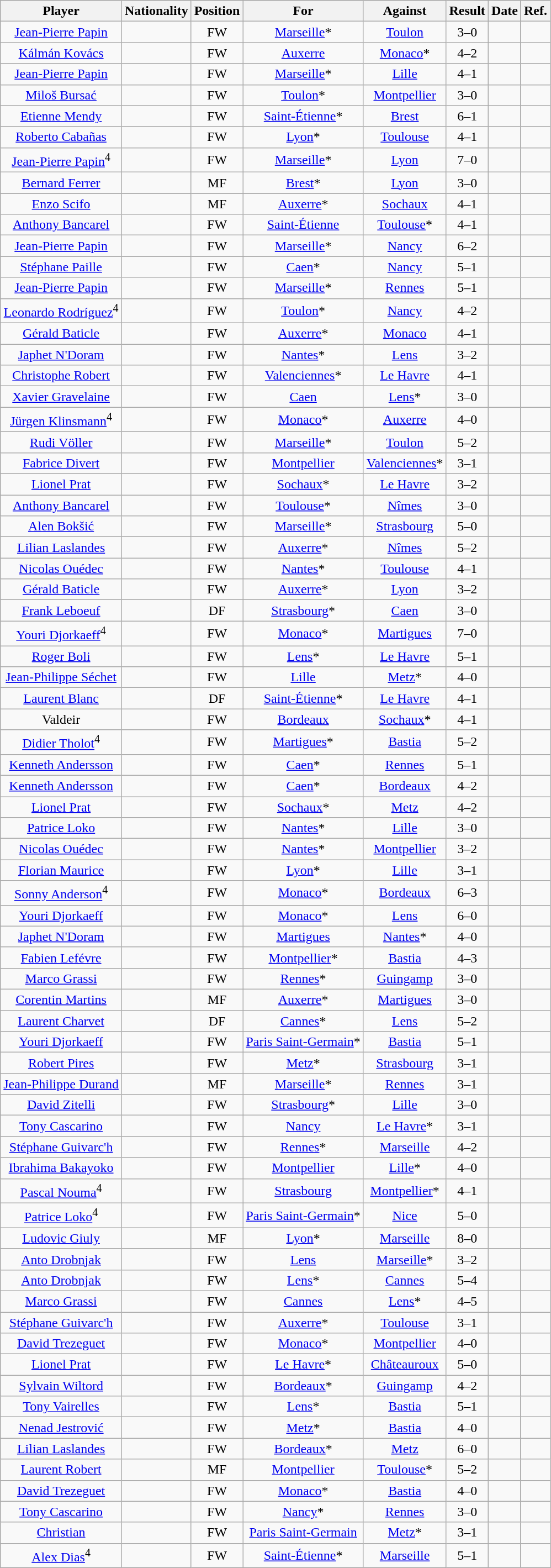<table class="wikitable plainrowheaders sortable" style="text-align:center">
<tr>
<th>Player</th>
<th>Nationality</th>
<th>Position</th>
<th>For</th>
<th>Against</th>
<th align=center>Result</th>
<th>Date</th>
<th class="unsortable" align="center">Ref.</th>
</tr>
<tr>
<td><a href='#'>Jean-Pierre Papin</a></td>
<td></td>
<td>FW</td>
<td><a href='#'>Marseille</a>*</td>
<td><a href='#'>Toulon</a></td>
<td>3–0</td>
<td></td>
<td></td>
</tr>
<tr>
<td><a href='#'>Kálmán Kovács</a></td>
<td></td>
<td>FW</td>
<td><a href='#'>Auxerre</a></td>
<td><a href='#'>Monaco</a>*</td>
<td>4–2</td>
<td></td>
<td></td>
</tr>
<tr>
<td><a href='#'>Jean-Pierre Papin</a></td>
<td></td>
<td>FW</td>
<td><a href='#'>Marseille</a>*</td>
<td><a href='#'>Lille</a></td>
<td>4–1</td>
<td></td>
<td></td>
</tr>
<tr>
<td><a href='#'>Miloš Bursać</a></td>
<td></td>
<td>FW</td>
<td><a href='#'>Toulon</a>*</td>
<td><a href='#'>Montpellier</a></td>
<td>3–0</td>
<td></td>
<td></td>
</tr>
<tr>
<td><a href='#'>Etienne Mendy</a></td>
<td></td>
<td>FW</td>
<td><a href='#'>Saint-Étienne</a>*</td>
<td><a href='#'>Brest</a></td>
<td>6–1</td>
<td></td>
<td></td>
</tr>
<tr>
<td><a href='#'>Roberto Cabañas</a></td>
<td></td>
<td>FW</td>
<td><a href='#'>Lyon</a>*</td>
<td><a href='#'>Toulouse</a></td>
<td>4–1</td>
<td></td>
<td></td>
</tr>
<tr>
<td><a href='#'>Jean-Pierre Papin</a><sup>4</sup></td>
<td></td>
<td>FW</td>
<td><a href='#'>Marseille</a>*</td>
<td><a href='#'>Lyon</a></td>
<td>7–0</td>
<td></td>
<td></td>
</tr>
<tr>
<td><a href='#'>Bernard Ferrer</a></td>
<td></td>
<td>MF</td>
<td><a href='#'>Brest</a>*</td>
<td><a href='#'>Lyon</a></td>
<td>3–0</td>
<td></td>
<td></td>
</tr>
<tr>
<td><a href='#'>Enzo Scifo</a></td>
<td></td>
<td>MF</td>
<td><a href='#'>Auxerre</a>*</td>
<td><a href='#'>Sochaux</a></td>
<td>4–1</td>
<td></td>
<td></td>
</tr>
<tr>
<td><a href='#'>Anthony Bancarel</a></td>
<td></td>
<td>FW</td>
<td><a href='#'>Saint-Étienne</a></td>
<td><a href='#'>Toulouse</a>*</td>
<td>4–1</td>
<td></td>
<td></td>
</tr>
<tr>
<td><a href='#'>Jean-Pierre Papin</a></td>
<td></td>
<td>FW</td>
<td><a href='#'>Marseille</a>*</td>
<td><a href='#'>Nancy</a></td>
<td>6–2</td>
<td></td>
<td></td>
</tr>
<tr>
<td><a href='#'>Stéphane Paille</a></td>
<td></td>
<td>FW</td>
<td><a href='#'>Caen</a>*</td>
<td><a href='#'>Nancy</a></td>
<td>5–1</td>
<td></td>
<td></td>
</tr>
<tr>
<td><a href='#'>Jean-Pierre Papin</a></td>
<td></td>
<td>FW</td>
<td><a href='#'>Marseille</a>*</td>
<td><a href='#'>Rennes</a></td>
<td>5–1</td>
<td></td>
<td></td>
</tr>
<tr>
<td><a href='#'>Leonardo Rodríguez</a><sup>4</sup></td>
<td></td>
<td>FW</td>
<td><a href='#'>Toulon</a>*</td>
<td><a href='#'>Nancy</a></td>
<td>4–2</td>
<td></td>
<td></td>
</tr>
<tr>
<td><a href='#'>Gérald Baticle</a></td>
<td></td>
<td>FW</td>
<td><a href='#'>Auxerre</a>*</td>
<td><a href='#'>Monaco</a></td>
<td>4–1</td>
<td></td>
<td></td>
</tr>
<tr>
<td><a href='#'>Japhet N'Doram</a></td>
<td></td>
<td>FW</td>
<td><a href='#'>Nantes</a>*</td>
<td><a href='#'>Lens</a></td>
<td>3–2</td>
<td></td>
<td></td>
</tr>
<tr>
<td><a href='#'>Christophe Robert</a></td>
<td></td>
<td>FW</td>
<td><a href='#'>Valenciennes</a>*</td>
<td><a href='#'>Le Havre</a></td>
<td>4–1</td>
<td></td>
<td></td>
</tr>
<tr>
<td><a href='#'>Xavier Gravelaine</a></td>
<td></td>
<td>FW</td>
<td><a href='#'>Caen</a></td>
<td><a href='#'>Lens</a>*</td>
<td>3–0</td>
<td></td>
<td></td>
</tr>
<tr>
<td><a href='#'>Jürgen Klinsmann</a><sup>4</sup></td>
<td></td>
<td>FW</td>
<td><a href='#'>Monaco</a>*</td>
<td><a href='#'>Auxerre</a></td>
<td>4–0</td>
<td></td>
<td></td>
</tr>
<tr>
<td><a href='#'>Rudi Völler</a></td>
<td></td>
<td>FW</td>
<td><a href='#'>Marseille</a>*</td>
<td><a href='#'>Toulon</a></td>
<td>5–2</td>
<td></td>
<td></td>
</tr>
<tr>
<td><a href='#'>Fabrice Divert</a></td>
<td></td>
<td>FW</td>
<td><a href='#'>Montpellier</a></td>
<td><a href='#'>Valenciennes</a>*</td>
<td>3–1</td>
<td></td>
<td></td>
</tr>
<tr>
<td><a href='#'>Lionel Prat</a></td>
<td></td>
<td>FW</td>
<td><a href='#'>Sochaux</a>*</td>
<td><a href='#'>Le Havre</a></td>
<td>3–2</td>
<td></td>
<td></td>
</tr>
<tr>
<td><a href='#'>Anthony Bancarel</a></td>
<td></td>
<td>FW</td>
<td><a href='#'>Toulouse</a>*</td>
<td><a href='#'>Nîmes</a></td>
<td>3–0</td>
<td></td>
<td></td>
</tr>
<tr>
<td><a href='#'>Alen Bokšić</a></td>
<td></td>
<td>FW</td>
<td><a href='#'>Marseille</a>*</td>
<td><a href='#'>Strasbourg</a></td>
<td>5–0</td>
<td></td>
<td></td>
</tr>
<tr>
<td><a href='#'>Lilian Laslandes</a></td>
<td></td>
<td>FW</td>
<td><a href='#'>Auxerre</a>*</td>
<td><a href='#'>Nîmes</a></td>
<td>5–2</td>
<td></td>
<td></td>
</tr>
<tr>
<td><a href='#'>Nicolas Ouédec</a></td>
<td></td>
<td>FW</td>
<td><a href='#'>Nantes</a>*</td>
<td><a href='#'>Toulouse</a></td>
<td>4–1</td>
<td></td>
<td></td>
</tr>
<tr>
<td><a href='#'>Gérald Baticle</a></td>
<td></td>
<td>FW</td>
<td><a href='#'>Auxerre</a>*</td>
<td><a href='#'>Lyon</a></td>
<td>3–2</td>
<td></td>
<td></td>
</tr>
<tr>
<td><a href='#'>Frank Leboeuf</a></td>
<td></td>
<td>DF</td>
<td><a href='#'>Strasbourg</a>*</td>
<td><a href='#'>Caen</a></td>
<td>3–0</td>
<td></td>
<td></td>
</tr>
<tr>
<td><a href='#'>Youri Djorkaeff</a><sup>4</sup></td>
<td></td>
<td>FW</td>
<td><a href='#'>Monaco</a>*</td>
<td><a href='#'>Martigues</a></td>
<td>7–0</td>
<td></td>
<td></td>
</tr>
<tr>
<td><a href='#'>Roger Boli</a></td>
<td></td>
<td>FW</td>
<td><a href='#'>Lens</a>*</td>
<td><a href='#'>Le Havre</a></td>
<td>5–1</td>
<td></td>
<td></td>
</tr>
<tr>
<td><a href='#'>Jean-Philippe Séchet</a></td>
<td></td>
<td>FW</td>
<td><a href='#'>Lille</a></td>
<td><a href='#'>Metz</a>*</td>
<td>4–0</td>
<td></td>
<td></td>
</tr>
<tr>
<td><a href='#'>Laurent Blanc</a></td>
<td></td>
<td>DF</td>
<td><a href='#'>Saint-Étienne</a>*</td>
<td><a href='#'>Le Havre</a></td>
<td>4–1</td>
<td></td>
<td></td>
</tr>
<tr>
<td>Valdeir</td>
<td></td>
<td>FW</td>
<td><a href='#'>Bordeaux</a></td>
<td><a href='#'>Sochaux</a>*</td>
<td>4–1</td>
<td></td>
<td></td>
</tr>
<tr>
<td><a href='#'>Didier Tholot</a><sup>4</sup></td>
<td></td>
<td>FW</td>
<td><a href='#'>Martigues</a>*</td>
<td><a href='#'>Bastia</a></td>
<td>5–2</td>
<td></td>
<td></td>
</tr>
<tr>
<td><a href='#'>Kenneth Andersson</a></td>
<td></td>
<td>FW</td>
<td><a href='#'>Caen</a>*</td>
<td><a href='#'>Rennes</a></td>
<td>5–1</td>
<td></td>
<td></td>
</tr>
<tr>
<td><a href='#'>Kenneth Andersson</a></td>
<td></td>
<td>FW</td>
<td><a href='#'>Caen</a>*</td>
<td><a href='#'>Bordeaux</a></td>
<td>4–2</td>
<td></td>
<td></td>
</tr>
<tr>
<td><a href='#'>Lionel Prat</a></td>
<td></td>
<td>FW</td>
<td><a href='#'>Sochaux</a>*</td>
<td><a href='#'>Metz</a></td>
<td>4–2</td>
<td></td>
<td></td>
</tr>
<tr>
<td><a href='#'>Patrice Loko</a></td>
<td></td>
<td>FW</td>
<td><a href='#'>Nantes</a>*</td>
<td><a href='#'>Lille</a></td>
<td>3–0</td>
<td></td>
<td></td>
</tr>
<tr>
<td><a href='#'>Nicolas Ouédec</a></td>
<td></td>
<td>FW</td>
<td><a href='#'>Nantes</a>*</td>
<td><a href='#'>Montpellier</a></td>
<td>3–2</td>
<td></td>
<td></td>
</tr>
<tr>
<td><a href='#'>Florian Maurice</a></td>
<td></td>
<td>FW</td>
<td><a href='#'>Lyon</a>*</td>
<td><a href='#'>Lille</a></td>
<td>3–1</td>
<td></td>
<td></td>
</tr>
<tr>
<td><a href='#'>Sonny Anderson</a><sup>4</sup></td>
<td></td>
<td>FW</td>
<td><a href='#'>Monaco</a>*</td>
<td><a href='#'>Bordeaux</a></td>
<td>6–3</td>
<td></td>
<td></td>
</tr>
<tr>
<td><a href='#'>Youri Djorkaeff</a></td>
<td></td>
<td>FW</td>
<td><a href='#'>Monaco</a>*</td>
<td><a href='#'>Lens</a></td>
<td>6–0</td>
<td></td>
<td></td>
</tr>
<tr>
<td><a href='#'>Japhet N'Doram</a></td>
<td></td>
<td>FW</td>
<td><a href='#'>Martigues</a></td>
<td><a href='#'>Nantes</a>*</td>
<td>4–0</td>
<td></td>
<td></td>
</tr>
<tr>
<td><a href='#'>Fabien Lefévre</a></td>
<td></td>
<td>FW</td>
<td><a href='#'>Montpellier</a>*</td>
<td><a href='#'>Bastia</a></td>
<td>4–3</td>
<td></td>
<td></td>
</tr>
<tr>
<td><a href='#'>Marco Grassi</a></td>
<td></td>
<td>FW</td>
<td><a href='#'>Rennes</a>*</td>
<td><a href='#'>Guingamp</a></td>
<td>3–0</td>
<td></td>
<td></td>
</tr>
<tr>
<td><a href='#'>Corentin Martins</a></td>
<td></td>
<td>MF</td>
<td><a href='#'>Auxerre</a>*</td>
<td><a href='#'>Martigues</a></td>
<td>3–0</td>
<td></td>
<td></td>
</tr>
<tr>
<td><a href='#'>Laurent Charvet</a></td>
<td></td>
<td>DF</td>
<td><a href='#'>Cannes</a>*</td>
<td><a href='#'>Lens</a></td>
<td>5–2</td>
<td></td>
<td></td>
</tr>
<tr>
<td><a href='#'>Youri Djorkaeff</a></td>
<td></td>
<td>FW</td>
<td><a href='#'>Paris Saint-Germain</a>*</td>
<td><a href='#'>Bastia</a></td>
<td>5–1</td>
<td></td>
<td></td>
</tr>
<tr>
<td><a href='#'>Robert Pires</a></td>
<td></td>
<td>FW</td>
<td><a href='#'>Metz</a>*</td>
<td><a href='#'>Strasbourg</a></td>
<td>3–1</td>
<td></td>
<td></td>
</tr>
<tr>
<td><a href='#'>Jean-Philippe Durand</a></td>
<td></td>
<td>MF</td>
<td><a href='#'>Marseille</a>*</td>
<td><a href='#'>Rennes</a></td>
<td>3–1</td>
<td></td>
<td></td>
</tr>
<tr>
<td><a href='#'>David Zitelli</a></td>
<td></td>
<td>FW</td>
<td><a href='#'>Strasbourg</a>*</td>
<td><a href='#'>Lille</a></td>
<td>3–0</td>
<td></td>
<td></td>
</tr>
<tr>
<td><a href='#'>Tony Cascarino</a></td>
<td></td>
<td>FW</td>
<td><a href='#'>Nancy</a></td>
<td><a href='#'>Le Havre</a>*</td>
<td>3–1</td>
<td></td>
<td></td>
</tr>
<tr>
<td><a href='#'>Stéphane Guivarc'h</a></td>
<td></td>
<td>FW</td>
<td><a href='#'>Rennes</a>*</td>
<td><a href='#'>Marseille</a></td>
<td>4–2</td>
<td></td>
<td></td>
</tr>
<tr>
<td><a href='#'>Ibrahima Bakayoko</a></td>
<td></td>
<td>FW</td>
<td><a href='#'>Montpellier</a></td>
<td><a href='#'>Lille</a>*</td>
<td>4–0</td>
<td></td>
<td></td>
</tr>
<tr>
<td><a href='#'>Pascal Nouma</a><sup>4</sup></td>
<td></td>
<td>FW</td>
<td><a href='#'>Strasbourg</a></td>
<td><a href='#'>Montpellier</a>*</td>
<td>4–1</td>
<td></td>
<td></td>
</tr>
<tr>
<td><a href='#'>Patrice Loko</a><sup>4</sup></td>
<td></td>
<td>FW</td>
<td><a href='#'>Paris Saint-Germain</a>*</td>
<td><a href='#'>Nice</a></td>
<td>5–0</td>
<td></td>
<td></td>
</tr>
<tr>
<td><a href='#'>Ludovic Giuly</a></td>
<td></td>
<td>MF</td>
<td><a href='#'>Lyon</a>*</td>
<td><a href='#'>Marseille</a></td>
<td>8–0</td>
<td></td>
<td></td>
</tr>
<tr>
<td><a href='#'>Anto Drobnjak</a></td>
<td></td>
<td>FW</td>
<td><a href='#'>Lens</a></td>
<td><a href='#'>Marseille</a>*</td>
<td>3–2</td>
<td></td>
<td></td>
</tr>
<tr>
<td><a href='#'>Anto Drobnjak</a></td>
<td></td>
<td>FW</td>
<td><a href='#'>Lens</a>*</td>
<td><a href='#'>Cannes</a></td>
<td>5–4</td>
<td></td>
<td></td>
</tr>
<tr>
<td><a href='#'>Marco Grassi</a></td>
<td></td>
<td>FW</td>
<td><a href='#'>Cannes</a></td>
<td><a href='#'>Lens</a>*</td>
<td>4–5</td>
<td></td>
<td></td>
</tr>
<tr>
<td><a href='#'>Stéphane Guivarc'h</a></td>
<td></td>
<td>FW</td>
<td><a href='#'>Auxerre</a>*</td>
<td><a href='#'>Toulouse</a></td>
<td>3–1</td>
<td></td>
<td></td>
</tr>
<tr>
<td><a href='#'>David Trezeguet</a></td>
<td></td>
<td>FW</td>
<td><a href='#'>Monaco</a>*</td>
<td><a href='#'>Montpellier</a></td>
<td>4–0</td>
<td></td>
<td></td>
</tr>
<tr>
<td><a href='#'>Lionel Prat</a></td>
<td></td>
<td>FW</td>
<td><a href='#'>Le Havre</a>*</td>
<td><a href='#'>Châteauroux</a></td>
<td>5–0</td>
<td></td>
<td></td>
</tr>
<tr>
<td><a href='#'>Sylvain Wiltord</a></td>
<td></td>
<td>FW</td>
<td><a href='#'>Bordeaux</a>*</td>
<td><a href='#'>Guingamp</a></td>
<td>4–2</td>
<td></td>
<td></td>
</tr>
<tr>
<td><a href='#'>Tony Vairelles</a></td>
<td></td>
<td>FW</td>
<td><a href='#'>Lens</a>*</td>
<td><a href='#'>Bastia</a></td>
<td>5–1</td>
<td></td>
<td></td>
</tr>
<tr>
<td><a href='#'>Nenad Jestrović</a></td>
<td></td>
<td>FW</td>
<td><a href='#'>Metz</a>*</td>
<td><a href='#'>Bastia</a></td>
<td>4–0</td>
<td></td>
<td></td>
</tr>
<tr>
<td><a href='#'>Lilian Laslandes</a></td>
<td></td>
<td>FW</td>
<td><a href='#'>Bordeaux</a>*</td>
<td><a href='#'>Metz</a></td>
<td>6–0</td>
<td></td>
<td></td>
</tr>
<tr>
<td><a href='#'>Laurent Robert</a></td>
<td></td>
<td>MF</td>
<td><a href='#'>Montpellier</a></td>
<td><a href='#'>Toulouse</a>*</td>
<td>5–2</td>
<td></td>
<td></td>
</tr>
<tr>
<td><a href='#'>David Trezeguet</a></td>
<td></td>
<td>FW</td>
<td><a href='#'>Monaco</a>*</td>
<td><a href='#'>Bastia</a></td>
<td>4–0</td>
<td></td>
<td></td>
</tr>
<tr>
<td><a href='#'>Tony Cascarino</a></td>
<td></td>
<td>FW</td>
<td><a href='#'>Nancy</a>*</td>
<td><a href='#'>Rennes</a></td>
<td>3–0</td>
<td></td>
<td></td>
</tr>
<tr>
<td><a href='#'>Christian</a></td>
<td></td>
<td>FW</td>
<td><a href='#'>Paris Saint-Germain</a></td>
<td><a href='#'>Metz</a>*</td>
<td>3–1</td>
<td></td>
<td></td>
</tr>
<tr>
<td><a href='#'>Alex Dias</a><sup>4</sup></td>
<td></td>
<td>FW</td>
<td><a href='#'>Saint-Étienne</a>*</td>
<td><a href='#'>Marseille</a></td>
<td>5–1</td>
<td></td>
<td></td>
</tr>
</table>
